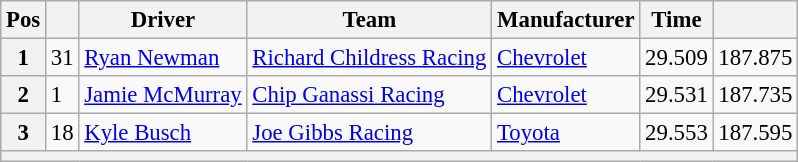<table class="wikitable" style="font-size:95%">
<tr>
<th>Pos</th>
<th></th>
<th>Driver</th>
<th>Team</th>
<th>Manufacturer</th>
<th>Time</th>
<th></th>
</tr>
<tr>
<th>1</th>
<td>31</td>
<td><a href='#'>Ryan Newman</a></td>
<td><a href='#'>Richard Childress Racing</a></td>
<td><a href='#'>Chevrolet</a></td>
<td>29.509</td>
<td>187.875</td>
</tr>
<tr>
<th>2</th>
<td>1</td>
<td><a href='#'>Jamie McMurray</a></td>
<td><a href='#'>Chip Ganassi Racing</a></td>
<td><a href='#'>Chevrolet</a></td>
<td>29.531</td>
<td>187.735</td>
</tr>
<tr>
<th>3</th>
<td>18</td>
<td><a href='#'>Kyle Busch</a></td>
<td><a href='#'>Joe Gibbs Racing</a></td>
<td><a href='#'>Toyota</a></td>
<td>29.553</td>
<td>187.595</td>
</tr>
<tr>
<th colspan="7"></th>
</tr>
</table>
